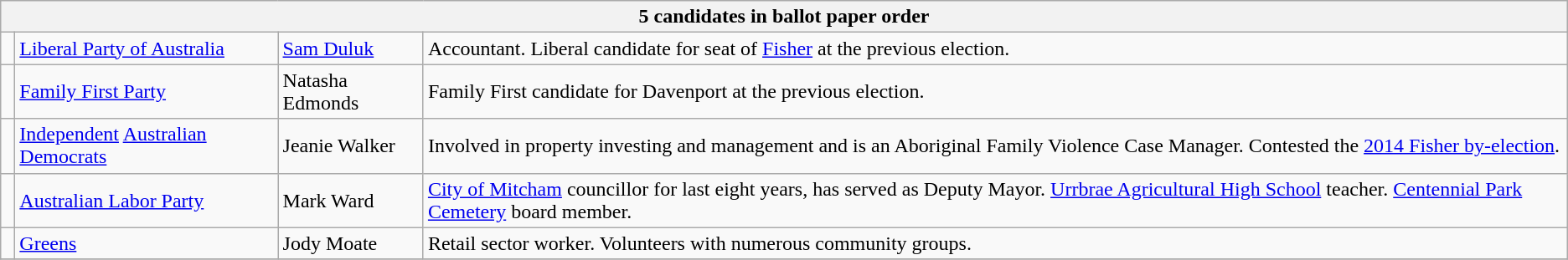<table class="wikitable">
<tr>
<th colspan=4>5 candidates in ballot paper order</th>
</tr>
<tr>
<td> </td>
<td><a href='#'>Liberal Party of Australia</a></td>
<td><a href='#'>Sam Duluk</a></td>
<td>Accountant. Liberal candidate for seat of <a href='#'>Fisher</a> at the previous election.</td>
</tr>
<tr>
<td> </td>
<td><a href='#'>Family First Party</a></td>
<td>Natasha Edmonds</td>
<td>Family First candidate for Davenport at the previous election.</td>
</tr>
<tr>
<td> </td>
<td><a href='#'>Independent</a> <a href='#'>Australian Democrats</a></td>
<td>Jeanie Walker</td>
<td>Involved in property investing and management and is an Aboriginal Family Violence Case Manager. Contested the <a href='#'>2014 Fisher by-election</a>.</td>
</tr>
<tr>
<td> </td>
<td><a href='#'>Australian Labor Party</a></td>
<td>Mark Ward</td>
<td><a href='#'>City of Mitcham</a> councillor for last eight years, has served as Deputy Mayor. <a href='#'>Urrbrae Agricultural High School</a> teacher. <a href='#'>Centennial Park Cemetery</a> board member.</td>
</tr>
<tr>
<td> </td>
<td><a href='#'>Greens</a></td>
<td>Jody Moate</td>
<td>Retail sector worker. Volunteers with numerous community groups.</td>
</tr>
<tr>
</tr>
</table>
